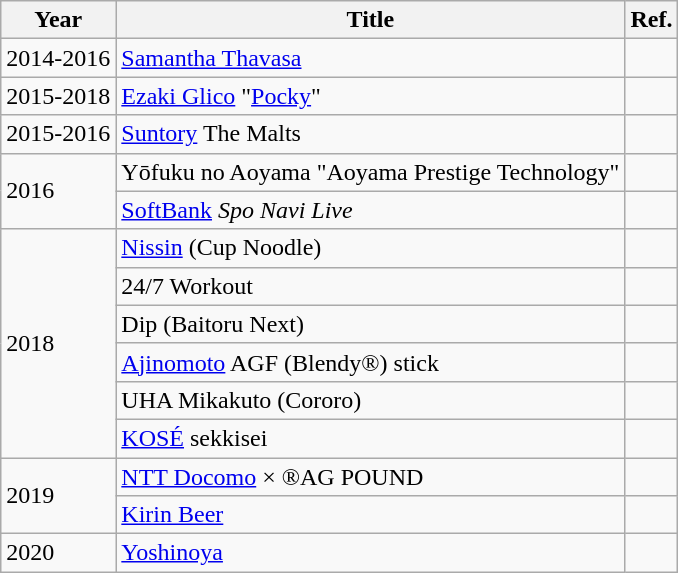<table class="wikitable">
<tr>
<th>Year</th>
<th>Title</th>
<th>Ref.</th>
</tr>
<tr>
<td>2014-2016</td>
<td><a href='#'>Samantha Thavasa</a></td>
<td></td>
</tr>
<tr>
<td>2015-2018</td>
<td><a href='#'>Ezaki Glico</a> "<a href='#'>Pocky</a>"</td>
<td></td>
</tr>
<tr>
<td>2015-2016</td>
<td><a href='#'>Suntory</a> The Malts</td>
<td></td>
</tr>
<tr>
<td rowspan="2">2016</td>
<td>Yōfuku no Aoyama "Aoyama Prestige Technology"</td>
<td></td>
</tr>
<tr>
<td><a href='#'>SoftBank</a> <em>Spo Navi Live</em></td>
<td></td>
</tr>
<tr>
<td rowspan="6">2018</td>
<td><a href='#'>Nissin</a> (Cup Noodle)</td>
<td></td>
</tr>
<tr>
<td>24/7 Workout</td>
<td></td>
</tr>
<tr>
<td>Dip (Baitoru Next)</td>
<td></td>
</tr>
<tr>
<td><a href='#'>Ajinomoto</a> AGF (Blendy®) stick</td>
<td></td>
</tr>
<tr>
<td>UHA Mikakuto (Cororo)</td>
<td></td>
</tr>
<tr>
<td><a href='#'>KOSÉ</a> sekkisei</td>
<td></td>
</tr>
<tr>
<td rowspan="2">2019</td>
<td><a href='#'>NTT Docomo</a> × ®AG POUND</td>
<td></td>
</tr>
<tr>
<td><a href='#'>Kirin Beer</a></td>
<td></td>
</tr>
<tr>
<td>2020</td>
<td><a href='#'>Yoshinoya</a></td>
<td></td>
</tr>
</table>
